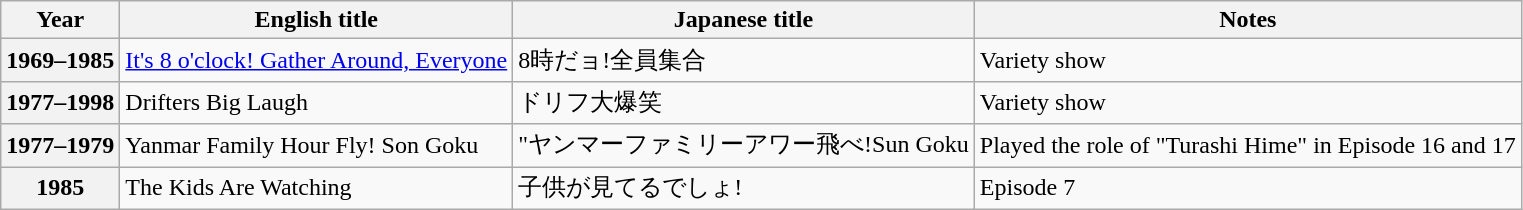<table class="wikitable plainrowheaders sortable">
<tr>
<th>Year</th>
<th>English title</th>
<th>Japanese title</th>
<th>Notes</th>
</tr>
<tr>
<th scope="row">1969–1985</th>
<td><a href='#'>It's 8 o'clock! Gather Around, Everyone</a></td>
<td>8時だョ!全員集合</td>
<td>Variety show</td>
</tr>
<tr>
<th scope="row">1977–1998</th>
<td>Drifters Big Laugh</td>
<td>ドリフ大爆笑</td>
<td>Variety show</td>
</tr>
<tr>
<th scope="row">1977–1979</th>
<td>Yanmar Family Hour Fly! Son Goku</td>
<td>"ヤンマーファミリーアワー飛べ!Sun Goku</td>
<td>Played the role of "Turashi Hime" in Episode 16 and 17</td>
</tr>
<tr>
<th scope="row">1985</th>
<td>The Kids Are Watching</td>
<td>子供が見てるでしょ!</td>
<td>Episode 7</td>
</tr>
</table>
